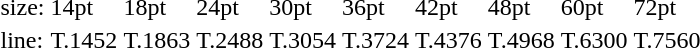<table style="margin-left:40px;">
<tr>
<td>size:</td>
<td>14pt</td>
<td>18pt</td>
<td>24pt</td>
<td>30pt</td>
<td>36pt</td>
<td>42pt</td>
<td>48pt</td>
<td>60pt</td>
<td>72pt</td>
</tr>
<tr>
<td>line:</td>
<td>T.1452</td>
<td>T.1863</td>
<td>T.2488</td>
<td>T.3054</td>
<td>T.3724</td>
<td>T.4376</td>
<td>T.4968</td>
<td>T.6300</td>
<td>T.7560</td>
</tr>
</table>
